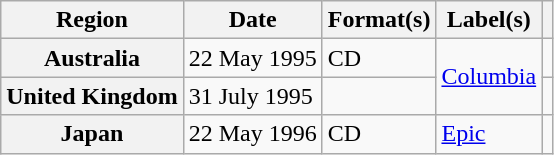<table class="wikitable plainrowheaders">
<tr>
<th scope="col">Region</th>
<th scope="col">Date</th>
<th scope="col">Format(s)</th>
<th scope="col">Label(s)</th>
<th scope="col"></th>
</tr>
<tr>
<th scope="row">Australia</th>
<td>22 May 1995</td>
<td>CD</td>
<td rowspan="2"><a href='#'>Columbia</a></td>
<td></td>
</tr>
<tr>
<th scope="row">United Kingdom</th>
<td>31 July 1995</td>
<td></td>
<td></td>
</tr>
<tr>
<th scope="row">Japan</th>
<td>22 May 1996</td>
<td>CD</td>
<td><a href='#'>Epic</a></td>
<td></td>
</tr>
</table>
